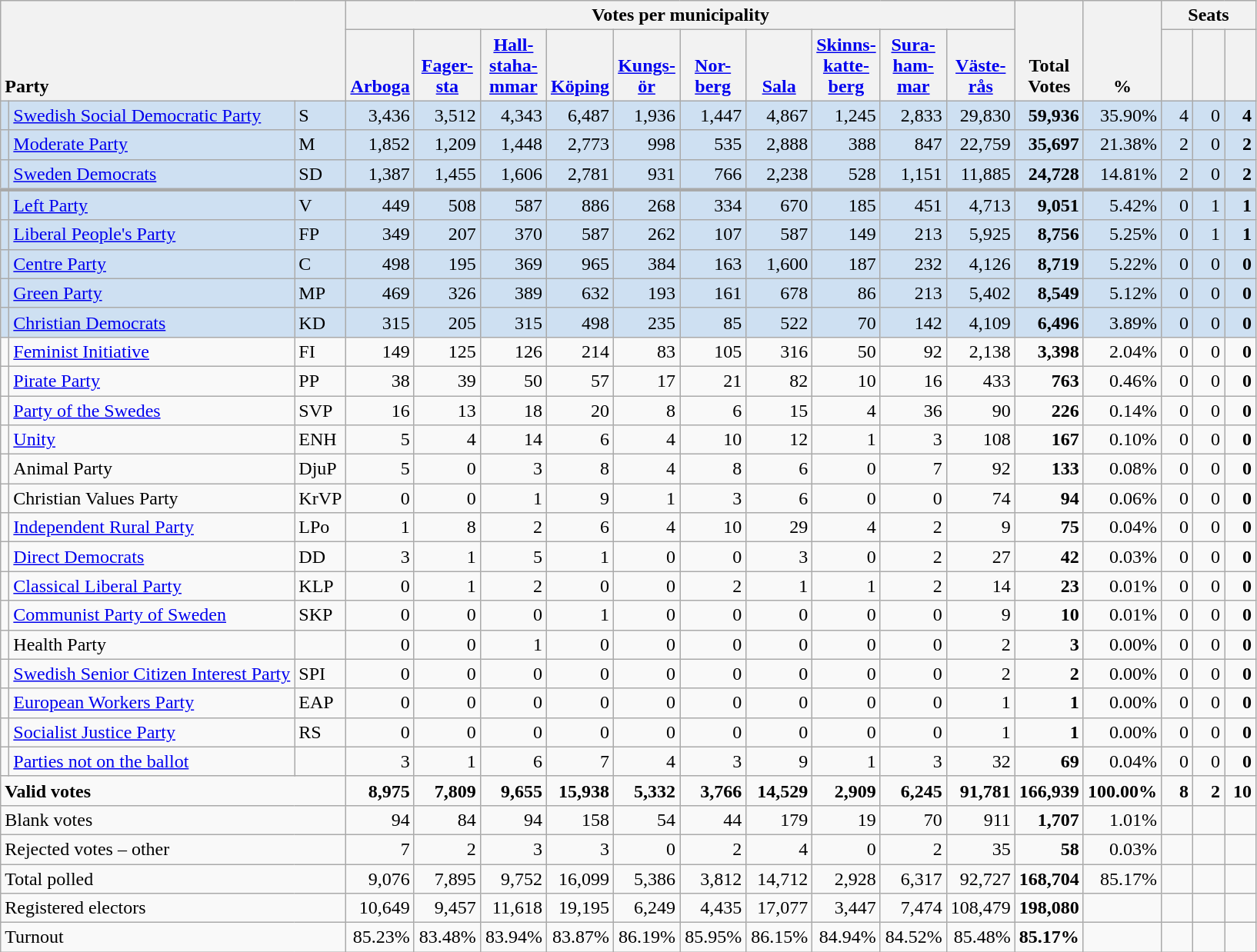<table class="wikitable" border="1" style="text-align:right;">
<tr>
<th style="text-align:left;" valign=bottom rowspan=2 colspan=3>Party</th>
<th colspan=10>Votes per municipality</th>
<th align=center valign=bottom rowspan=2 width="50">Total Votes</th>
<th align=center valign=bottom rowspan=2 width="50">%</th>
<th colspan=3>Seats</th>
</tr>
<tr>
<th align=center valign=bottom width="50"><a href='#'>Arboga</a></th>
<th align=center valign=bottom width="50"><a href='#'>Fager- sta</a></th>
<th align=center valign=bottom width="50"><a href='#'>Hall- staha- mmar</a></th>
<th align=center valign=bottom width="50"><a href='#'>Köping</a></th>
<th align=center valign=bottom width="50"><a href='#'>Kungs- ör</a></th>
<th align=center valign=bottom width="50"><a href='#'>Nor- berg</a></th>
<th align=center valign=bottom width="50"><a href='#'>Sala</a></th>
<th align=center valign=bottom width="50"><a href='#'>Skinns- katte- berg</a></th>
<th align=center valign=bottom width="50"><a href='#'>Sura- ham- mar</a></th>
<th align=center valign=bottom width="50"><a href='#'>Väste- rås</a></th>
<th align=center valign=bottom width="20"><small></small></th>
<th align=center valign=bottom width="20"><small><a href='#'></a></small></th>
<th align=center valign=bottom width="20"><small></small></th>
</tr>
<tr style="background:#CEE0F2;">
<td></td>
<td align=left style="white-space: nowrap;"><a href='#'>Swedish Social Democratic Party</a></td>
<td align=left>S</td>
<td>3,436</td>
<td>3,512</td>
<td>4,343</td>
<td>6,487</td>
<td>1,936</td>
<td>1,447</td>
<td>4,867</td>
<td>1,245</td>
<td>2,833</td>
<td>29,830</td>
<td><strong>59,936</strong></td>
<td>35.90%</td>
<td>4</td>
<td>0</td>
<td><strong>4</strong></td>
</tr>
<tr style="background:#CEE0F2;">
<td></td>
<td align=left><a href='#'>Moderate Party</a></td>
<td align=left>M</td>
<td>1,852</td>
<td>1,209</td>
<td>1,448</td>
<td>2,773</td>
<td>998</td>
<td>535</td>
<td>2,888</td>
<td>388</td>
<td>847</td>
<td>22,759</td>
<td><strong>35,697</strong></td>
<td>21.38%</td>
<td>2</td>
<td>0</td>
<td><strong>2</strong></td>
</tr>
<tr style="background:#CEE0F2;">
<td></td>
<td align=left><a href='#'>Sweden Democrats</a></td>
<td align=left>SD</td>
<td>1,387</td>
<td>1,455</td>
<td>1,606</td>
<td>2,781</td>
<td>931</td>
<td>766</td>
<td>2,238</td>
<td>528</td>
<td>1,151</td>
<td>11,885</td>
<td><strong>24,728</strong></td>
<td>14.81%</td>
<td>2</td>
<td>0</td>
<td><strong>2</strong></td>
</tr>
<tr style="background:#CEE0F2; border-top:3px solid darkgray;">
<td></td>
<td align=left><a href='#'>Left Party</a></td>
<td align=left>V</td>
<td>449</td>
<td>508</td>
<td>587</td>
<td>886</td>
<td>268</td>
<td>334</td>
<td>670</td>
<td>185</td>
<td>451</td>
<td>4,713</td>
<td><strong>9,051</strong></td>
<td>5.42%</td>
<td>0</td>
<td>1</td>
<td><strong>1</strong></td>
</tr>
<tr style="background:#CEE0F2;">
<td></td>
<td align=left><a href='#'>Liberal People's Party</a></td>
<td align=left>FP</td>
<td>349</td>
<td>207</td>
<td>370</td>
<td>587</td>
<td>262</td>
<td>107</td>
<td>587</td>
<td>149</td>
<td>213</td>
<td>5,925</td>
<td><strong>8,756</strong></td>
<td>5.25%</td>
<td>0</td>
<td>1</td>
<td><strong>1</strong></td>
</tr>
<tr style="background:#CEE0F2;">
<td></td>
<td align=left><a href='#'>Centre Party</a></td>
<td align=left>C</td>
<td>498</td>
<td>195</td>
<td>369</td>
<td>965</td>
<td>384</td>
<td>163</td>
<td>1,600</td>
<td>187</td>
<td>232</td>
<td>4,126</td>
<td><strong>8,719</strong></td>
<td>5.22%</td>
<td>0</td>
<td>0</td>
<td><strong>0</strong></td>
</tr>
<tr style="background:#CEE0F2;">
<td></td>
<td align=left><a href='#'>Green Party</a></td>
<td align=left>MP</td>
<td>469</td>
<td>326</td>
<td>389</td>
<td>632</td>
<td>193</td>
<td>161</td>
<td>678</td>
<td>86</td>
<td>213</td>
<td>5,402</td>
<td><strong>8,549</strong></td>
<td>5.12%</td>
<td>0</td>
<td>0</td>
<td><strong>0</strong></td>
</tr>
<tr style="background:#CEE0F2;">
<td></td>
<td align=left><a href='#'>Christian Democrats</a></td>
<td align=left>KD</td>
<td>315</td>
<td>205</td>
<td>315</td>
<td>498</td>
<td>235</td>
<td>85</td>
<td>522</td>
<td>70</td>
<td>142</td>
<td>4,109</td>
<td><strong>6,496</strong></td>
<td>3.89%</td>
<td>0</td>
<td>0</td>
<td><strong>0</strong></td>
</tr>
<tr>
<td></td>
<td align=left><a href='#'>Feminist Initiative</a></td>
<td align=left>FI</td>
<td>149</td>
<td>125</td>
<td>126</td>
<td>214</td>
<td>83</td>
<td>105</td>
<td>316</td>
<td>50</td>
<td>92</td>
<td>2,138</td>
<td><strong>3,398</strong></td>
<td>2.04%</td>
<td>0</td>
<td>0</td>
<td><strong>0</strong></td>
</tr>
<tr>
<td></td>
<td align=left><a href='#'>Pirate Party</a></td>
<td align=left>PP</td>
<td>38</td>
<td>39</td>
<td>50</td>
<td>57</td>
<td>17</td>
<td>21</td>
<td>82</td>
<td>10</td>
<td>16</td>
<td>433</td>
<td><strong>763</strong></td>
<td>0.46%</td>
<td>0</td>
<td>0</td>
<td><strong>0</strong></td>
</tr>
<tr>
<td></td>
<td align=left><a href='#'>Party of the Swedes</a></td>
<td align=left>SVP</td>
<td>16</td>
<td>13</td>
<td>18</td>
<td>20</td>
<td>8</td>
<td>6</td>
<td>15</td>
<td>4</td>
<td>36</td>
<td>90</td>
<td><strong>226</strong></td>
<td>0.14%</td>
<td>0</td>
<td>0</td>
<td><strong>0</strong></td>
</tr>
<tr>
<td></td>
<td align=left><a href='#'>Unity</a></td>
<td align=left>ENH</td>
<td>5</td>
<td>4</td>
<td>14</td>
<td>6</td>
<td>4</td>
<td>10</td>
<td>12</td>
<td>1</td>
<td>3</td>
<td>108</td>
<td><strong>167</strong></td>
<td>0.10%</td>
<td>0</td>
<td>0</td>
<td><strong>0</strong></td>
</tr>
<tr>
<td></td>
<td align=left>Animal Party</td>
<td align=left>DjuP</td>
<td>5</td>
<td>0</td>
<td>3</td>
<td>8</td>
<td>4</td>
<td>8</td>
<td>6</td>
<td>0</td>
<td>7</td>
<td>92</td>
<td><strong>133</strong></td>
<td>0.08%</td>
<td>0</td>
<td>0</td>
<td><strong>0</strong></td>
</tr>
<tr>
<td></td>
<td align=left>Christian Values Party</td>
<td align=left>KrVP</td>
<td>0</td>
<td>0</td>
<td>1</td>
<td>9</td>
<td>1</td>
<td>3</td>
<td>6</td>
<td>0</td>
<td>0</td>
<td>74</td>
<td><strong>94</strong></td>
<td>0.06%</td>
<td>0</td>
<td>0</td>
<td><strong>0</strong></td>
</tr>
<tr>
<td></td>
<td align=left><a href='#'>Independent Rural Party</a></td>
<td align=left>LPo</td>
<td>1</td>
<td>8</td>
<td>2</td>
<td>6</td>
<td>4</td>
<td>10</td>
<td>29</td>
<td>4</td>
<td>2</td>
<td>9</td>
<td><strong>75</strong></td>
<td>0.04%</td>
<td>0</td>
<td>0</td>
<td><strong>0</strong></td>
</tr>
<tr>
<td></td>
<td align=left><a href='#'>Direct Democrats</a></td>
<td align=left>DD</td>
<td>3</td>
<td>1</td>
<td>5</td>
<td>1</td>
<td>0</td>
<td>0</td>
<td>3</td>
<td>0</td>
<td>2</td>
<td>27</td>
<td><strong>42</strong></td>
<td>0.03%</td>
<td>0</td>
<td>0</td>
<td><strong>0</strong></td>
</tr>
<tr>
<td></td>
<td align=left><a href='#'>Classical Liberal Party</a></td>
<td align=left>KLP</td>
<td>0</td>
<td>1</td>
<td>2</td>
<td>0</td>
<td>0</td>
<td>2</td>
<td>1</td>
<td>1</td>
<td>2</td>
<td>14</td>
<td><strong>23</strong></td>
<td>0.01%</td>
<td>0</td>
<td>0</td>
<td><strong>0</strong></td>
</tr>
<tr>
<td></td>
<td align=left><a href='#'>Communist Party of Sweden</a></td>
<td align=left>SKP</td>
<td>0</td>
<td>0</td>
<td>0</td>
<td>1</td>
<td>0</td>
<td>0</td>
<td>0</td>
<td>0</td>
<td>0</td>
<td>9</td>
<td><strong>10</strong></td>
<td>0.01%</td>
<td>0</td>
<td>0</td>
<td><strong>0</strong></td>
</tr>
<tr>
<td></td>
<td align=left>Health Party</td>
<td></td>
<td>0</td>
<td>0</td>
<td>1</td>
<td>0</td>
<td>0</td>
<td>0</td>
<td>0</td>
<td>0</td>
<td>0</td>
<td>2</td>
<td><strong>3</strong></td>
<td>0.00%</td>
<td>0</td>
<td>0</td>
<td><strong>0</strong></td>
</tr>
<tr>
<td></td>
<td align=left><a href='#'>Swedish Senior Citizen Interest Party</a></td>
<td align=left>SPI</td>
<td>0</td>
<td>0</td>
<td>0</td>
<td>0</td>
<td>0</td>
<td>0</td>
<td>0</td>
<td>0</td>
<td>0</td>
<td>2</td>
<td><strong>2</strong></td>
<td>0.00%</td>
<td>0</td>
<td>0</td>
<td><strong>0</strong></td>
</tr>
<tr>
<td></td>
<td align=left><a href='#'>European Workers Party</a></td>
<td align=left>EAP</td>
<td>0</td>
<td>0</td>
<td>0</td>
<td>0</td>
<td>0</td>
<td>0</td>
<td>0</td>
<td>0</td>
<td>0</td>
<td>1</td>
<td><strong>1</strong></td>
<td>0.00%</td>
<td>0</td>
<td>0</td>
<td><strong>0</strong></td>
</tr>
<tr>
<td></td>
<td align=left><a href='#'>Socialist Justice Party</a></td>
<td align=left>RS</td>
<td>0</td>
<td>0</td>
<td>0</td>
<td>0</td>
<td>0</td>
<td>0</td>
<td>0</td>
<td>0</td>
<td>0</td>
<td>1</td>
<td><strong>1</strong></td>
<td>0.00%</td>
<td>0</td>
<td>0</td>
<td><strong>0</strong></td>
</tr>
<tr>
<td></td>
<td align=left><a href='#'>Parties not on the ballot</a></td>
<td></td>
<td>3</td>
<td>1</td>
<td>6</td>
<td>7</td>
<td>4</td>
<td>3</td>
<td>9</td>
<td>1</td>
<td>3</td>
<td>32</td>
<td><strong>69</strong></td>
<td>0.04%</td>
<td>0</td>
<td>0</td>
<td><strong>0</strong></td>
</tr>
<tr style="font-weight:bold">
<td align=left colspan=3>Valid votes</td>
<td>8,975</td>
<td>7,809</td>
<td>9,655</td>
<td>15,938</td>
<td>5,332</td>
<td>3,766</td>
<td>14,529</td>
<td>2,909</td>
<td>6,245</td>
<td>91,781</td>
<td>166,939</td>
<td>100.00%</td>
<td>8</td>
<td>2</td>
<td>10</td>
</tr>
<tr>
<td align=left colspan=3>Blank votes</td>
<td>94</td>
<td>84</td>
<td>94</td>
<td>158</td>
<td>54</td>
<td>44</td>
<td>179</td>
<td>19</td>
<td>70</td>
<td>911</td>
<td><strong>1,707</strong></td>
<td>1.01%</td>
<td></td>
<td></td>
<td></td>
</tr>
<tr>
<td align=left colspan=3>Rejected votes – other</td>
<td>7</td>
<td>2</td>
<td>3</td>
<td>3</td>
<td>0</td>
<td>2</td>
<td>4</td>
<td>0</td>
<td>2</td>
<td>35</td>
<td><strong>58</strong></td>
<td>0.03%</td>
<td></td>
<td></td>
<td></td>
</tr>
<tr>
<td align=left colspan=3>Total polled</td>
<td>9,076</td>
<td>7,895</td>
<td>9,752</td>
<td>16,099</td>
<td>5,386</td>
<td>3,812</td>
<td>14,712</td>
<td>2,928</td>
<td>6,317</td>
<td>92,727</td>
<td><strong>168,704</strong></td>
<td>85.17%</td>
<td></td>
<td></td>
<td></td>
</tr>
<tr>
<td align=left colspan=3>Registered electors</td>
<td>10,649</td>
<td>9,457</td>
<td>11,618</td>
<td>19,195</td>
<td>6,249</td>
<td>4,435</td>
<td>17,077</td>
<td>3,447</td>
<td>7,474</td>
<td>108,479</td>
<td><strong>198,080</strong></td>
<td></td>
<td></td>
<td></td>
<td></td>
</tr>
<tr>
<td align=left colspan=3>Turnout</td>
<td>85.23%</td>
<td>83.48%</td>
<td>83.94%</td>
<td>83.87%</td>
<td>86.19%</td>
<td>85.95%</td>
<td>86.15%</td>
<td>84.94%</td>
<td>84.52%</td>
<td>85.48%</td>
<td><strong>85.17%</strong></td>
<td></td>
<td></td>
<td></td>
<td></td>
</tr>
</table>
